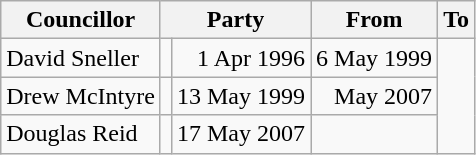<table class=wikitable>
<tr>
<th>Councillor</th>
<th colspan=2>Party</th>
<th>From</th>
<th>To</th>
</tr>
<tr>
<td>David Sneller</td>
<td></td>
<td align=right>1 Apr 1996</td>
<td align=right>6 May 1999</td>
</tr>
<tr>
<td>Drew McIntyre</td>
<td></td>
<td align=right>13 May 1999</td>
<td align=right>May 2007</td>
</tr>
<tr>
<td>Douglas Reid</td>
<td></td>
<td align=right>17 May 2007</td>
<td align=right></td>
</tr>
</table>
